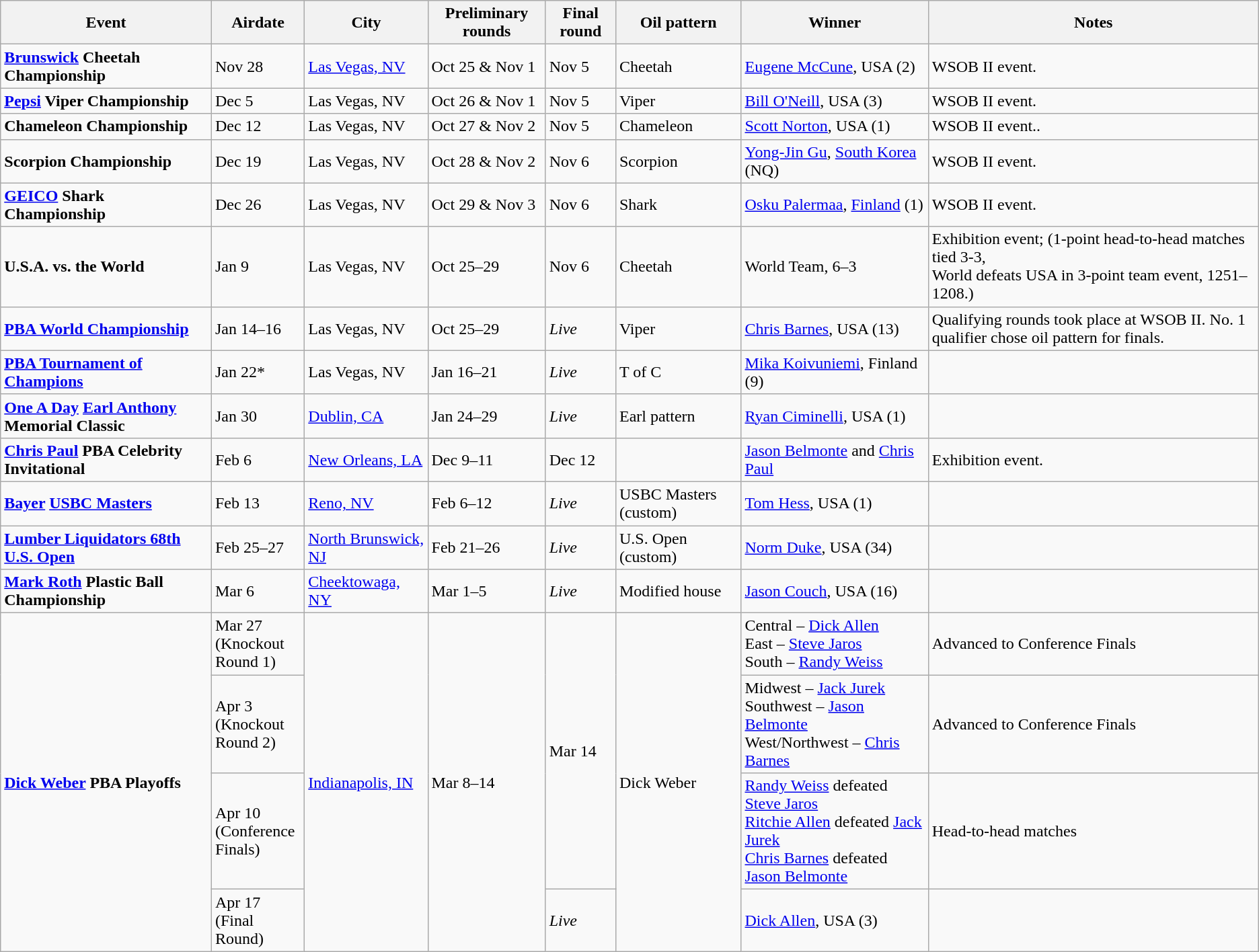<table class="wikitable">
<tr>
<th>Event</th>
<th>Airdate</th>
<th>City</th>
<th>Preliminary rounds</th>
<th>Final round</th>
<th>Oil pattern</th>
<th>Winner</th>
<th>Notes</th>
</tr>
<tr>
<td><strong><a href='#'>Brunswick</a> Cheetah Championship</strong></td>
<td>Nov 28</td>
<td><a href='#'>Las Vegas, NV</a></td>
<td>Oct 25 & Nov 1</td>
<td>Nov 5</td>
<td>Cheetah</td>
<td><a href='#'>Eugene McCune</a>, USA (2)</td>
<td>WSOB II event.</td>
</tr>
<tr>
<td><strong><a href='#'>Pepsi</a> Viper Championship</strong></td>
<td>Dec 5</td>
<td>Las Vegas, NV</td>
<td>Oct 26 & Nov 1</td>
<td>Nov 5</td>
<td>Viper</td>
<td><a href='#'>Bill O'Neill</a>, USA (3)</td>
<td>WSOB II event.</td>
</tr>
<tr>
<td><strong>Chameleon Championship</strong></td>
<td>Dec 12</td>
<td>Las Vegas, NV</td>
<td>Oct 27 & Nov 2</td>
<td>Nov 5</td>
<td>Chameleon</td>
<td><a href='#'>Scott Norton</a>, USA (1)</td>
<td>WSOB II event..</td>
</tr>
<tr>
<td><strong>Scorpion Championship</strong></td>
<td>Dec 19</td>
<td>Las Vegas, NV</td>
<td>Oct 28 & Nov 2</td>
<td>Nov 6</td>
<td>Scorpion</td>
<td><a href='#'>Yong-Jin Gu</a>, <a href='#'>South Korea</a> (NQ)</td>
<td>WSOB II event.</td>
</tr>
<tr>
<td><strong><a href='#'>GEICO</a> Shark Championship</strong></td>
<td>Dec 26</td>
<td>Las Vegas, NV</td>
<td>Oct 29 & Nov 3</td>
<td>Nov 6</td>
<td>Shark</td>
<td><a href='#'>Osku Palermaa</a>, <a href='#'>Finland</a> (1)</td>
<td>WSOB II event.</td>
</tr>
<tr>
<td><strong>U.S.A. vs. the World</strong></td>
<td>Jan 9</td>
<td>Las Vegas, NV</td>
<td>Oct 25–29</td>
<td>Nov 6</td>
<td>Cheetah</td>
<td>World Team, 6–3</td>
<td>Exhibition event; (1-point head-to-head matches tied 3-3,<br>World defeats USA in 3-point team event, 1251–1208.)</td>
</tr>
<tr>
<td><strong><a href='#'>PBA World Championship</a></strong></td>
<td>Jan 14–16</td>
<td>Las Vegas, NV</td>
<td>Oct 25–29</td>
<td><em>Live</em></td>
<td>Viper</td>
<td><a href='#'>Chris Barnes</a>, USA (13)</td>
<td>Qualifying rounds took place at WSOB II. No. 1 qualifier chose oil pattern for finals.</td>
</tr>
<tr>
<td><strong><a href='#'>PBA Tournament of Champions</a></strong></td>
<td>Jan 22*</td>
<td>Las Vegas, NV</td>
<td>Jan 16–21</td>
<td><em>Live</em></td>
<td>T of C</td>
<td><a href='#'>Mika Koivuniemi</a>, Finland (9)</td>
<td></td>
</tr>
<tr>
<td><strong><a href='#'>One A Day</a> <a href='#'>Earl Anthony</a> Memorial Classic</strong></td>
<td>Jan 30</td>
<td><a href='#'>Dublin, CA</a></td>
<td>Jan 24–29</td>
<td><em>Live</em></td>
<td>Earl pattern</td>
<td><a href='#'>Ryan Ciminelli</a>, USA (1)</td>
<td></td>
</tr>
<tr>
<td><strong><a href='#'>Chris Paul</a> PBA Celebrity Invitational</strong></td>
<td>Feb 6</td>
<td><a href='#'>New Orleans, LA</a></td>
<td>Dec 9–11</td>
<td>Dec 12</td>
<td></td>
<td><a href='#'>Jason Belmonte</a> and <a href='#'>Chris Paul</a></td>
<td>Exhibition event.</td>
</tr>
<tr>
<td><strong><a href='#'>Bayer</a> <a href='#'>USBC Masters</a></strong></td>
<td>Feb 13</td>
<td><a href='#'>Reno, NV</a></td>
<td>Feb 6–12</td>
<td><em>Live</em></td>
<td>USBC Masters (custom)</td>
<td><a href='#'>Tom Hess</a>, USA (1)</td>
<td></td>
</tr>
<tr>
<td><strong><a href='#'>Lumber Liquidators 68th U.S. Open</a></strong></td>
<td>Feb 25–27</td>
<td><a href='#'>North Brunswick, NJ</a></td>
<td>Feb 21–26</td>
<td><em>Live</em></td>
<td>U.S. Open (custom)</td>
<td><a href='#'>Norm Duke</a>, USA (34)</td>
<td></td>
</tr>
<tr>
<td><strong><a href='#'>Mark Roth</a> Plastic Ball Championship</strong></td>
<td>Mar 6</td>
<td><a href='#'>Cheektowaga, NY</a></td>
<td>Mar 1–5</td>
<td><em>Live</em></td>
<td>Modified house</td>
<td><a href='#'>Jason Couch</a>, USA (16)</td>
<td></td>
</tr>
<tr>
<td rowspan=4><strong><a href='#'>Dick Weber</a> PBA Playoffs</strong></td>
<td>Mar 27<br>(Knockout<br>Round 1)</td>
<td rowspan=4><a href='#'>Indianapolis, IN</a></td>
<td rowspan=4>Mar 8–14</td>
<td rowspan=3>Mar 14</td>
<td rowspan=4>Dick Weber</td>
<td>Central – <a href='#'>Dick Allen</a><br>East – <a href='#'>Steve Jaros</a><br>South – <a href='#'>Randy Weiss</a></td>
<td>Advanced to Conference Finals</td>
</tr>
<tr>
<td>Apr 3<br>(Knockout<br>Round 2)</td>
<td>Midwest – <a href='#'>Jack Jurek</a> <br>Southwest – <a href='#'>Jason Belmonte</a> <br>West/Northwest – <a href='#'>Chris Barnes</a></td>
<td>Advanced to Conference Finals</td>
</tr>
<tr>
<td>Apr 10<br>(Conference<br>Finals)</td>
<td><a href='#'>Randy Weiss</a> defeated <a href='#'>Steve Jaros</a><br><a href='#'>Ritchie Allen</a> defeated <a href='#'>Jack Jurek</a><br><a href='#'>Chris Barnes</a> defeated <a href='#'>Jason Belmonte</a></td>
<td>Head-to-head matches</td>
</tr>
<tr>
<td>Apr 17<br>(Final Round)</td>
<td><em>Live</em></td>
<td><a href='#'>Dick Allen</a>, USA (3)</td>
<td></td>
</tr>
</table>
